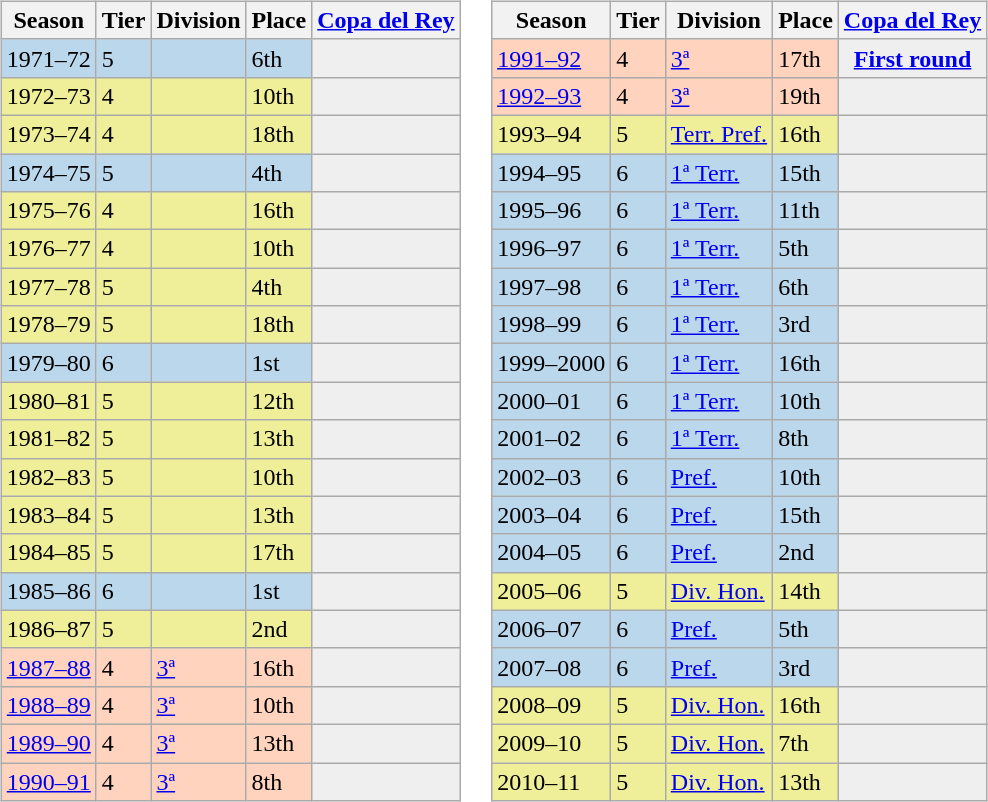<table>
<tr>
<td valign="top" width=0%><br><table class="wikitable">
<tr style="background:#f0f6fa;">
<th>Season</th>
<th>Tier</th>
<th>Division</th>
<th>Place</th>
<th><a href='#'>Copa del Rey</a></th>
</tr>
<tr>
<td style="background:#BBD7EC;">1971–72</td>
<td style="background:#BBD7EC;">5</td>
<td style="background:#BBD7EC;"></td>
<td style="background:#BBD7EC;">6th</td>
<th style="background:#efefef;"></th>
</tr>
<tr>
<td style="background:#EFEF99;">1972–73</td>
<td style="background:#EFEF99;">4</td>
<td style="background:#EFEF99;"></td>
<td style="background:#EFEF99;">10th</td>
<th style="background:#efefef;"></th>
</tr>
<tr>
<td style="background:#EFEF99;">1973–74</td>
<td style="background:#EFEF99;">4</td>
<td style="background:#EFEF99;"></td>
<td style="background:#EFEF99;">18th</td>
<th style="background:#efefef;"></th>
</tr>
<tr>
<td style="background:#BBD7EC;">1974–75</td>
<td style="background:#BBD7EC;">5</td>
<td style="background:#BBD7EC;"></td>
<td style="background:#BBD7EC;">4th</td>
<th style="background:#efefef;"></th>
</tr>
<tr>
<td style="background:#EFEF99;">1975–76</td>
<td style="background:#EFEF99;">4</td>
<td style="background:#EFEF99;"></td>
<td style="background:#EFEF99;">16th</td>
<th style="background:#efefef;"></th>
</tr>
<tr>
<td style="background:#EFEF99;">1976–77</td>
<td style="background:#EFEF99;">4</td>
<td style="background:#EFEF99;"></td>
<td style="background:#EFEF99;">10th</td>
<th style="background:#efefef;"></th>
</tr>
<tr>
<td style="background:#EFEF99;">1977–78</td>
<td style="background:#EFEF99;">5</td>
<td style="background:#EFEF99;"></td>
<td style="background:#EFEF99;">4th</td>
<th style="background:#efefef;"></th>
</tr>
<tr>
<td style="background:#EFEF99;">1978–79</td>
<td style="background:#EFEF99;">5</td>
<td style="background:#EFEF99;"></td>
<td style="background:#EFEF99;">18th</td>
<th style="background:#efefef;"></th>
</tr>
<tr>
<td style="background:#BBD7EC;">1979–80</td>
<td style="background:#BBD7EC;">6</td>
<td style="background:#BBD7EC;"></td>
<td style="background:#BBD7EC;">1st</td>
<th style="background:#efefef;"></th>
</tr>
<tr>
<td style="background:#EFEF99;">1980–81</td>
<td style="background:#EFEF99;">5</td>
<td style="background:#EFEF99;"></td>
<td style="background:#EFEF99;">12th</td>
<th style="background:#efefef;"></th>
</tr>
<tr>
<td style="background:#EFEF99;">1981–82</td>
<td style="background:#EFEF99;">5</td>
<td style="background:#EFEF99;"></td>
<td style="background:#EFEF99;">13th</td>
<th style="background:#efefef;"></th>
</tr>
<tr>
<td style="background:#EFEF99;">1982–83</td>
<td style="background:#EFEF99;">5</td>
<td style="background:#EFEF99;"></td>
<td style="background:#EFEF99;">10th</td>
<th style="background:#efefef;"></th>
</tr>
<tr>
<td style="background:#EFEF99;">1983–84</td>
<td style="background:#EFEF99;">5</td>
<td style="background:#EFEF99;"></td>
<td style="background:#EFEF99;">13th</td>
<th style="background:#efefef;"></th>
</tr>
<tr>
<td style="background:#EFEF99;">1984–85</td>
<td style="background:#EFEF99;">5</td>
<td style="background:#EFEF99;"></td>
<td style="background:#EFEF99;">17th</td>
<th style="background:#efefef;"></th>
</tr>
<tr>
<td style="background:#BBD7EC;">1985–86</td>
<td style="background:#BBD7EC;">6</td>
<td style="background:#BBD7EC;"></td>
<td style="background:#BBD7EC;">1st</td>
<th style="background:#efefef;"></th>
</tr>
<tr>
<td style="background:#EFEF99;">1986–87</td>
<td style="background:#EFEF99;">5</td>
<td style="background:#EFEF99;"></td>
<td style="background:#EFEF99;">2nd</td>
<th style="background:#efefef;"></th>
</tr>
<tr>
<td style="background:#FFD3BD;"><a href='#'>1987–88</a></td>
<td style="background:#FFD3BD;">4</td>
<td style="background:#FFD3BD;"><a href='#'>3ª</a></td>
<td style="background:#FFD3BD;">16th</td>
<th style="background:#efefef;"></th>
</tr>
<tr>
<td style="background:#FFD3BD;"><a href='#'>1988–89</a></td>
<td style="background:#FFD3BD;">4</td>
<td style="background:#FFD3BD;"><a href='#'>3ª</a></td>
<td style="background:#FFD3BD;">10th</td>
<th style="background:#efefef;"></th>
</tr>
<tr>
<td style="background:#FFD3BD;"><a href='#'>1989–90</a></td>
<td style="background:#FFD3BD;">4</td>
<td style="background:#FFD3BD;"><a href='#'>3ª</a></td>
<td style="background:#FFD3BD;">13th</td>
<th style="background:#efefef;"></th>
</tr>
<tr>
<td style="background:#FFD3BD;"><a href='#'>1990–91</a></td>
<td style="background:#FFD3BD;">4</td>
<td style="background:#FFD3BD;"><a href='#'>3ª</a></td>
<td style="background:#FFD3BD;">8th</td>
<th style="background:#efefef;"></th>
</tr>
</table>
</td>
<td valign="top" width=0%><br><table class="wikitable">
<tr style="background:#f0f6fa;">
<th>Season</th>
<th>Tier</th>
<th>Division</th>
<th>Place</th>
<th><a href='#'>Copa del Rey</a></th>
</tr>
<tr>
<td style="background:#FFD3BD;"><a href='#'>1991–92</a></td>
<td style="background:#FFD3BD;">4</td>
<td style="background:#FFD3BD;"><a href='#'>3ª</a></td>
<td style="background:#FFD3BD;">17th</td>
<th style="background:#efefef;"><a href='#'>First round</a></th>
</tr>
<tr>
<td style="background:#FFD3BD;"><a href='#'>1992–93</a></td>
<td style="background:#FFD3BD;">4</td>
<td style="background:#FFD3BD;"><a href='#'>3ª</a></td>
<td style="background:#FFD3BD;">19th</td>
<th style="background:#efefef;"></th>
</tr>
<tr>
<td style="background:#EFEF99;">1993–94</td>
<td style="background:#EFEF99;">5</td>
<td style="background:#EFEF99;"><a href='#'>Terr. Pref.</a></td>
<td style="background:#EFEF99;">16th</td>
<th style="background:#efefef;"></th>
</tr>
<tr>
<td style="background:#BBD7EC;">1994–95</td>
<td style="background:#BBD7EC;">6</td>
<td style="background:#BBD7EC;"><a href='#'>1ª Terr.</a></td>
<td style="background:#BBD7EC;">15th</td>
<th style="background:#efefef;"></th>
</tr>
<tr>
<td style="background:#BBD7EC;">1995–96</td>
<td style="background:#BBD7EC;">6</td>
<td style="background:#BBD7EC;"><a href='#'>1ª Terr.</a></td>
<td style="background:#BBD7EC;">11th</td>
<th style="background:#efefef;"></th>
</tr>
<tr>
<td style="background:#BBD7EC;">1996–97</td>
<td style="background:#BBD7EC;">6</td>
<td style="background:#BBD7EC;"><a href='#'>1ª Terr.</a></td>
<td style="background:#BBD7EC;">5th</td>
<th style="background:#efefef;"></th>
</tr>
<tr>
<td style="background:#BBD7EC;">1997–98</td>
<td style="background:#BBD7EC;">6</td>
<td style="background:#BBD7EC;"><a href='#'>1ª Terr.</a></td>
<td style="background:#BBD7EC;">6th</td>
<th style="background:#efefef;"></th>
</tr>
<tr>
<td style="background:#BBD7EC;">1998–99</td>
<td style="background:#BBD7EC;">6</td>
<td style="background:#BBD7EC;"><a href='#'>1ª Terr.</a></td>
<td style="background:#BBD7EC;">3rd</td>
<th style="background:#efefef;"></th>
</tr>
<tr>
<td style="background:#BBD7EC;">1999–2000</td>
<td style="background:#BBD7EC;">6</td>
<td style="background:#BBD7EC;"><a href='#'>1ª Terr.</a></td>
<td style="background:#BBD7EC;">16th</td>
<th style="background:#efefef;"></th>
</tr>
<tr>
<td style="background:#BBD7EC;">2000–01</td>
<td style="background:#BBD7EC;">6</td>
<td style="background:#BBD7EC;"><a href='#'>1ª Terr.</a></td>
<td style="background:#BBD7EC;">10th</td>
<th style="background:#efefef;"></th>
</tr>
<tr>
<td style="background:#BBD7EC;">2001–02</td>
<td style="background:#BBD7EC;">6</td>
<td style="background:#BBD7EC;"><a href='#'>1ª Terr.</a></td>
<td style="background:#BBD7EC;">8th</td>
<th style="background:#efefef;"></th>
</tr>
<tr>
<td style="background:#BBD7EC;">2002–03</td>
<td style="background:#BBD7EC;">6</td>
<td style="background:#BBD7EC;"><a href='#'>Pref.</a></td>
<td style="background:#BBD7EC;">10th</td>
<th style="background:#efefef;"></th>
</tr>
<tr>
<td style="background:#BBD7EC;">2003–04</td>
<td style="background:#BBD7EC;">6</td>
<td style="background:#BBD7EC;"><a href='#'>Pref.</a></td>
<td style="background:#BBD7EC;">15th</td>
<th style="background:#efefef;"></th>
</tr>
<tr>
<td style="background:#BBD7EC;">2004–05</td>
<td style="background:#BBD7EC;">6</td>
<td style="background:#BBD7EC;"><a href='#'>Pref.</a></td>
<td style="background:#BBD7EC;">2nd</td>
<th style="background:#efefef;"></th>
</tr>
<tr>
<td style="background:#EFEF99;">2005–06</td>
<td style="background:#EFEF99;">5</td>
<td style="background:#EFEF99;"><a href='#'>Div. Hon.</a></td>
<td style="background:#EFEF99;">14th</td>
<th style="background:#efefef;"></th>
</tr>
<tr>
<td style="background:#BBD7EC;">2006–07</td>
<td style="background:#BBD7EC;">6</td>
<td style="background:#BBD7EC;"><a href='#'>Pref.</a></td>
<td style="background:#BBD7EC;">5th</td>
<th style="background:#efefef;"></th>
</tr>
<tr>
<td style="background:#BBD7EC;">2007–08</td>
<td style="background:#BBD7EC;">6</td>
<td style="background:#BBD7EC;"><a href='#'>Pref.</a></td>
<td style="background:#BBD7EC;">3rd</td>
<th style="background:#efefef;"></th>
</tr>
<tr>
<td style="background:#EFEF99;">2008–09</td>
<td style="background:#EFEF99;">5</td>
<td style="background:#EFEF99;"><a href='#'>Div. Hon.</a></td>
<td style="background:#EFEF99;">16th</td>
<th style="background:#efefef;"></th>
</tr>
<tr>
<td style="background:#EFEF99;">2009–10</td>
<td style="background:#EFEF99;">5</td>
<td style="background:#EFEF99;"><a href='#'>Div. Hon.</a></td>
<td style="background:#EFEF99;">7th</td>
<th style="background:#efefef;"></th>
</tr>
<tr>
<td style="background:#EFEF99;">2010–11</td>
<td style="background:#EFEF99;">5</td>
<td style="background:#EFEF99;"><a href='#'>Div. Hon.</a></td>
<td style="background:#EFEF99;">13th</td>
<th style="background:#efefef;"></th>
</tr>
</table>
</td>
</tr>
</table>
